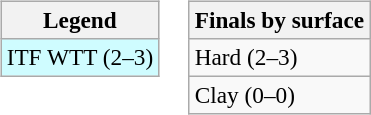<table>
<tr valign=top>
<td><br><table class="wikitable" style=font-size:97%>
<tr>
<th>Legend</th>
</tr>
<tr style="background:#cffcff;">
<td>ITF WTT (2–3)</td>
</tr>
</table>
</td>
<td><br><table class="wikitable" style=font-size:97%>
<tr>
<th>Finals by surface</th>
</tr>
<tr>
<td>Hard (2–3)</td>
</tr>
<tr>
<td>Clay (0–0)</td>
</tr>
</table>
</td>
</tr>
</table>
